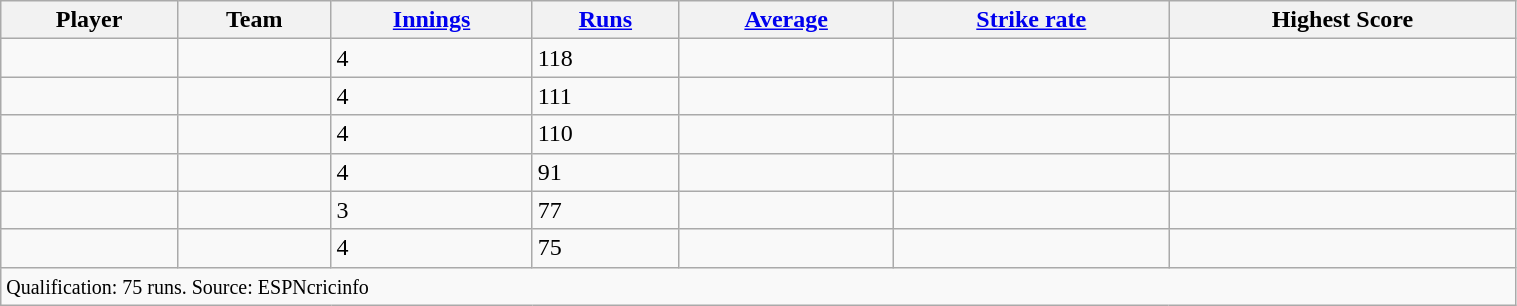<table class="wikitable sortable" style="width:80%;">
<tr>
<th>Player</th>
<th>Team</th>
<th><a href='#'>Innings</a></th>
<th><a href='#'>Runs</a></th>
<th><a href='#'>Average</a></th>
<th><a href='#'>Strike rate</a></th>
<th>Highest Score</th>
</tr>
<tr>
<td></td>
<td></td>
<td>4</td>
<td>118</td>
<td></td>
<td></td>
<td></td>
</tr>
<tr>
<td></td>
<td></td>
<td>4</td>
<td>111</td>
<td></td>
<td></td>
<td></td>
</tr>
<tr>
<td></td>
<td></td>
<td>4</td>
<td>110</td>
<td></td>
<td></td>
<td></td>
</tr>
<tr>
<td></td>
<td></td>
<td>4</td>
<td>91</td>
<td></td>
<td></td>
<td></td>
</tr>
<tr>
<td></td>
<td></td>
<td>3</td>
<td>77</td>
<td></td>
<td></td>
<td></td>
</tr>
<tr>
<td></td>
<td></td>
<td>4</td>
<td>75</td>
<td></td>
<td></td>
<td></td>
</tr>
<tr class="unsortable">
<td colspan="8"><small>Qualification: 75 runs.  Source: ESPNcricinfo</small></td>
</tr>
</table>
